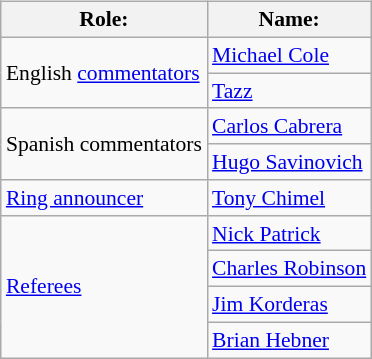<table class=wikitable style="font-size:90%; margin: 0.5em 0 0.5em 1em; float: right; clear: right;">
<tr>
<th>Role:</th>
<th>Name:</th>
</tr>
<tr>
<td rowspan=2>English <a href='#'>commentators</a></td>
<td><a href='#'>Michael Cole</a></td>
</tr>
<tr>
<td><a href='#'>Tazz</a></td>
</tr>
<tr>
<td rowspan=2>Spanish commentators</td>
<td><a href='#'>Carlos Cabrera</a></td>
</tr>
<tr>
<td><a href='#'>Hugo Savinovich</a></td>
</tr>
<tr>
<td><a href='#'>Ring announcer</a></td>
<td><a href='#'>Tony Chimel</a></td>
</tr>
<tr>
<td rowspan=4><a href='#'>Referees</a></td>
<td><a href='#'>Nick Patrick</a></td>
</tr>
<tr>
<td><a href='#'>Charles Robinson</a></td>
</tr>
<tr>
<td><a href='#'>Jim Korderas</a></td>
</tr>
<tr>
<td><a href='#'>Brian Hebner</a></td>
</tr>
</table>
